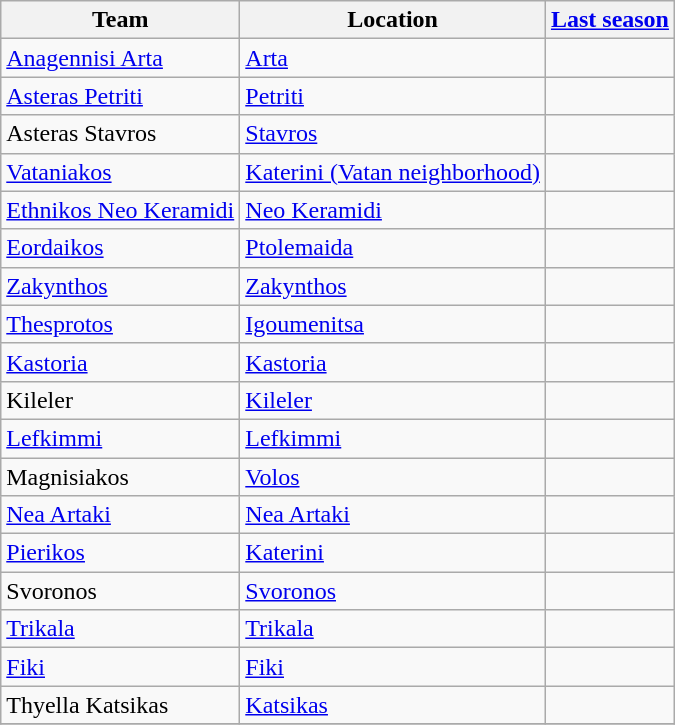<table class="wikitable sortable">
<tr>
<th>Team</th>
<th>Location</th>
<th><a href='#'>Last season</a></th>
</tr>
<tr>
<td><a href='#'>Anagennisi Arta</a></td>
<td><a href='#'>Arta</a></td>
<td></td>
</tr>
<tr>
<td><a href='#'>Asteras Petriti</a></td>
<td><a href='#'>Petriti</a></td>
<td></td>
</tr>
<tr>
<td>Asteras Stavros</td>
<td><a href='#'>Stavros</a></td>
<td></td>
</tr>
<tr>
<td><a href='#'>Vataniakos</a></td>
<td><a href='#'>Katerini (Vatan neighborhood)</a></td>
<td></td>
</tr>
<tr>
<td><a href='#'>Ethnikos Neo Keramidi</a></td>
<td><a href='#'>Neo Keramidi</a></td>
<td></td>
</tr>
<tr>
<td><a href='#'>Eordaikos</a></td>
<td><a href='#'>Ptolemaida</a></td>
<td></td>
</tr>
<tr>
<td><a href='#'>Zakynthos</a></td>
<td><a href='#'>Zakynthos</a></td>
<td></td>
</tr>
<tr>
<td><a href='#'>Thesprotos</a></td>
<td><a href='#'>Igoumenitsa</a></td>
<td></td>
</tr>
<tr>
<td><a href='#'>Kastoria</a></td>
<td><a href='#'>Kastoria</a></td>
<td></td>
</tr>
<tr>
<td>Kileler</td>
<td><a href='#'>Kileler</a></td>
<td></td>
</tr>
<tr>
<td><a href='#'>Lefkimmi</a></td>
<td><a href='#'>Lefkimmi</a></td>
<td></td>
</tr>
<tr>
<td>Magnisiakos</td>
<td><a href='#'>Volos</a></td>
<td></td>
</tr>
<tr>
<td><a href='#'>Nea Artaki</a></td>
<td><a href='#'>Nea Artaki</a></td>
<td></td>
</tr>
<tr>
<td><a href='#'>Pierikos</a></td>
<td><a href='#'>Katerini</a></td>
<td></td>
</tr>
<tr>
<td>Svoronos</td>
<td><a href='#'>Svoronos</a></td>
<td></td>
</tr>
<tr>
<td><a href='#'>Trikala</a></td>
<td><a href='#'>Trikala</a></td>
<td></td>
</tr>
<tr>
<td><a href='#'>Fiki</a></td>
<td><a href='#'>Fiki</a></td>
<td></td>
</tr>
<tr>
<td>Thyella Katsikas</td>
<td><a href='#'>Katsikas</a></td>
<td></td>
</tr>
<tr>
</tr>
</table>
